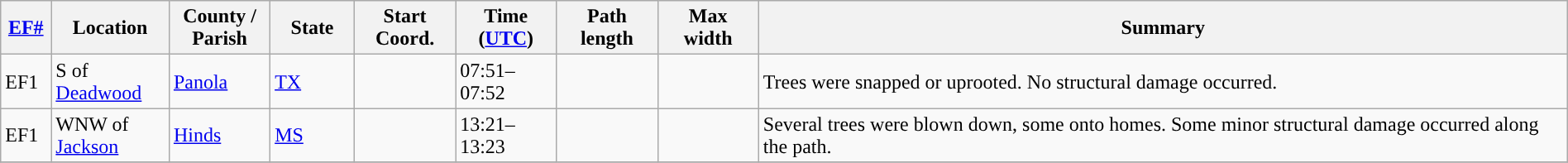<table class="wikitable sortable" style="width:100%;">
<tr>
<th scope="col"  style="width:3%; text-align:center;"><a href='#'>EF#</a></th>
<th scope="col"  style="width:7%; text-align:center;" class="unsortable">Location</th>
<th scope="col"  style="width:6%; text-align:center;" class="unsortable">County / Parish</th>
<th scope="col"  style="width:5%; text-align:center;">State</th>
<th scope="col"  style="width:6%; text-align:center;">Start Coord.</th>
<th scope="col"  style="width:6%; text-align:center;">Time (<a href='#'>UTC</a>)</th>
<th scope="col"  style="width:6%; text-align:center;">Path length</th>
<th scope="col"  style="width:6%; text-align:center;">Max width</th>
<th scope="col" class="unsortable" style="width:48%; text-align:center;">Summary</th>
</tr>
<tr>
<td>EF1</td>
<td>S of <a href='#'>Deadwood</a></td>
<td><a href='#'>Panola</a></td>
<td><a href='#'>TX</a></td>
<td></td>
<td>07:51–07:52</td>
<td></td>
<td></td>
<td>Trees were snapped or uprooted. No structural damage occurred.</td>
</tr>
<tr>
<td>EF1</td>
<td>WNW of <a href='#'>Jackson</a></td>
<td><a href='#'>Hinds</a></td>
<td><a href='#'>MS</a></td>
<td></td>
<td>13:21–13:23</td>
<td></td>
<td></td>
<td>Several trees were blown down, some onto homes. Some minor structural damage occurred along the path.</td>
</tr>
<tr>
</tr>
</table>
